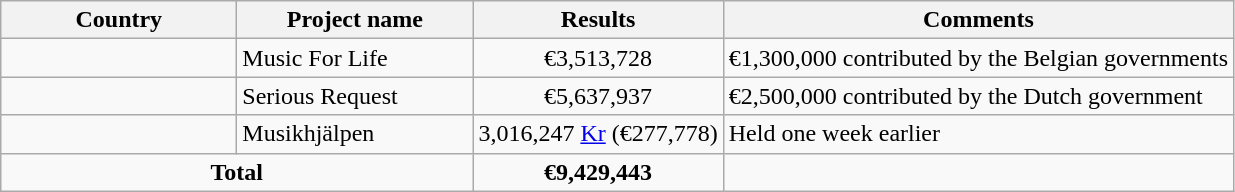<table class="wikitable">
<tr>
<th>Country</th>
<th>Project name</th>
<th>Results</th>
<th>Comments</th>
</tr>
<tr>
<td width=150></td>
<td width=150>Music For Life</td>
<td align=center>€3,513,728</td>
<td>€1,300,000 contributed by the Belgian governments</td>
</tr>
<tr>
<td width=150></td>
<td width=150>Serious Request</td>
<td align=center>€5,637,937</td>
<td>€2,500,000 contributed by the Dutch government</td>
</tr>
<tr>
<td width=150></td>
<td width=150>Musikhjälpen</td>
<td align=center>3,016,247 <a href='#'>Kr</a> (€277,778)</td>
<td>Held one week earlier</td>
</tr>
<tr>
<td colspan="2" style="text-align:center;"><strong>Total</strong></td>
<td align=center><strong>€9,429,443</strong></td>
<td align=center></td>
</tr>
</table>
